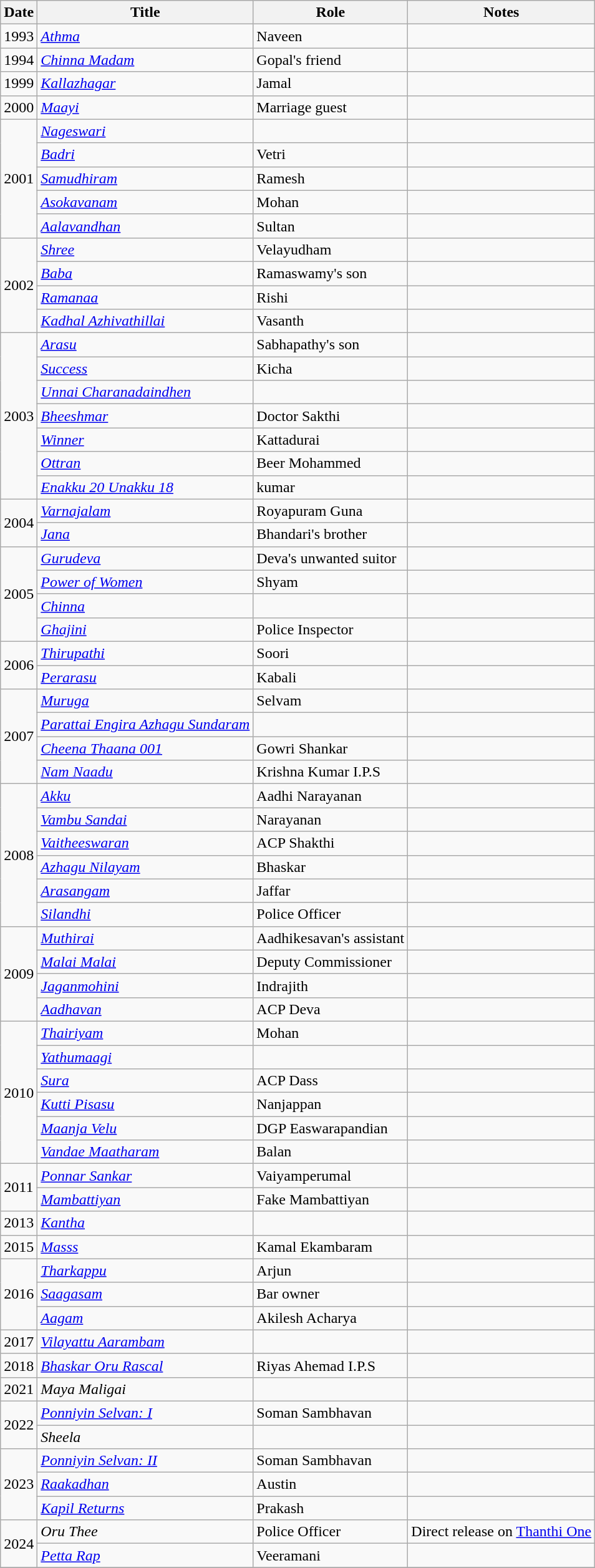<table class="wikitable sortable">
<tr>
<th>Date</th>
<th>Title</th>
<th>Role</th>
<th>Notes</th>
</tr>
<tr>
<td>1993</td>
<td><em><a href='#'>Athma</a></em></td>
<td>Naveen</td>
<td></td>
</tr>
<tr>
<td>1994</td>
<td><em><a href='#'>Chinna Madam</a></em></td>
<td>Gopal's friend</td>
<td></td>
</tr>
<tr>
<td>1999</td>
<td><em><a href='#'>Kallazhagar</a></em></td>
<td>Jamal</td>
<td></td>
</tr>
<tr>
<td>2000</td>
<td><em><a href='#'>Maayi</a></em></td>
<td>Marriage guest</td>
<td></td>
</tr>
<tr>
<td rowspan="5">2001</td>
<td><em><a href='#'>Nageswari</a></em></td>
<td></td>
<td></td>
</tr>
<tr>
<td><em><a href='#'>Badri</a></em></td>
<td>Vetri</td>
<td></td>
</tr>
<tr>
<td><em><a href='#'>Samudhiram</a></em></td>
<td>Ramesh</td>
<td></td>
</tr>
<tr>
<td><em><a href='#'>Asokavanam</a></em></td>
<td>Mohan</td>
<td></td>
</tr>
<tr>
<td><em><a href='#'>Aalavandhan</a></em></td>
<td>Sultan</td>
<td></td>
</tr>
<tr>
<td rowspan="4">2002</td>
<td><em><a href='#'>Shree</a></em></td>
<td>Velayudham</td>
<td></td>
</tr>
<tr>
<td><em><a href='#'>Baba</a></em></td>
<td>Ramaswamy's son</td>
<td></td>
</tr>
<tr>
<td><em><a href='#'>Ramanaa</a></em></td>
<td>Rishi</td>
<td></td>
</tr>
<tr>
<td><em><a href='#'>Kadhal Azhivathillai</a></em></td>
<td>Vasanth</td>
<td></td>
</tr>
<tr>
<td rowspan="7">2003</td>
<td><em><a href='#'>Arasu</a></em></td>
<td>Sabhapathy's son</td>
<td></td>
</tr>
<tr>
<td><em><a href='#'>Success</a></em></td>
<td>Kicha</td>
<td></td>
</tr>
<tr>
<td><em><a href='#'>Unnai Charanadaindhen</a></em></td>
<td></td>
<td></td>
</tr>
<tr>
<td><em><a href='#'>Bheeshmar</a></em></td>
<td>Doctor Sakthi</td>
<td></td>
</tr>
<tr>
<td><em><a href='#'>Winner</a></em></td>
<td>Kattadurai</td>
<td></td>
</tr>
<tr>
<td><em><a href='#'>Ottran</a></em></td>
<td>Beer Mohammed</td>
<td></td>
</tr>
<tr>
<td><em><a href='#'>Enakku 20 Unakku 18</a></em></td>
<td>kumar</td>
<td></td>
</tr>
<tr>
<td rowspan="2">2004</td>
<td><em><a href='#'>Varnajalam</a></em></td>
<td>Royapuram Guna</td>
<td></td>
</tr>
<tr>
<td><em><a href='#'>Jana</a></em></td>
<td>Bhandari's brother</td>
<td></td>
</tr>
<tr>
<td rowspan="4">2005</td>
<td><em><a href='#'>Gurudeva</a></em></td>
<td>Deva's unwanted suitor</td>
<td></td>
</tr>
<tr>
<td><em><a href='#'>Power of Women</a></em></td>
<td>Shyam</td>
<td></td>
</tr>
<tr>
<td><em><a href='#'>Chinna</a></em></td>
<td></td>
<td></td>
</tr>
<tr>
<td><em><a href='#'>Ghajini</a></em></td>
<td>Police Inspector</td>
<td></td>
</tr>
<tr>
<td rowspan="2">2006</td>
<td><em><a href='#'>Thirupathi</a></em></td>
<td>Soori</td>
<td></td>
</tr>
<tr>
<td><em><a href='#'>Perarasu</a></em></td>
<td>Kabali</td>
<td></td>
</tr>
<tr>
<td rowspan="4">2007</td>
<td><em><a href='#'>Muruga</a></em></td>
<td>Selvam</td>
<td></td>
</tr>
<tr>
<td><em><a href='#'>Parattai Engira Azhagu Sundaram</a></em></td>
<td></td>
<td></td>
</tr>
<tr>
<td><em><a href='#'>Cheena Thaana 001</a></em></td>
<td>Gowri Shankar</td>
<td></td>
</tr>
<tr>
<td><em><a href='#'>Nam Naadu</a></em></td>
<td>Krishna Kumar I.P.S</td>
<td></td>
</tr>
<tr>
<td rowspan="6">2008</td>
<td><em><a href='#'>Akku</a></em></td>
<td>Aadhi Narayanan</td>
<td></td>
</tr>
<tr>
<td><em><a href='#'>Vambu Sandai</a></em></td>
<td>Narayanan</td>
<td></td>
</tr>
<tr>
<td><em><a href='#'>Vaitheeswaran</a></em></td>
<td>ACP Shakthi</td>
<td></td>
</tr>
<tr>
<td><em><a href='#'>Azhagu Nilayam</a></em></td>
<td>Bhaskar</td>
<td></td>
</tr>
<tr>
<td><em><a href='#'>Arasangam</a></em></td>
<td>Jaffar</td>
<td></td>
</tr>
<tr>
<td><em><a href='#'>Silandhi</a></em></td>
<td>Police Officer</td>
<td></td>
</tr>
<tr>
<td rowspan="4">2009</td>
<td><em><a href='#'>Muthirai</a></em></td>
<td>Aadhikesavan's assistant</td>
<td></td>
</tr>
<tr>
<td><em><a href='#'>Malai Malai</a></em></td>
<td>Deputy Commissioner</td>
<td></td>
</tr>
<tr>
<td><em><a href='#'>Jaganmohini</a></em></td>
<td>Indrajith</td>
<td></td>
</tr>
<tr>
<td><em><a href='#'>Aadhavan</a></em></td>
<td>ACP Deva</td>
<td></td>
</tr>
<tr>
<td rowspan="6">2010</td>
<td><em><a href='#'>Thairiyam</a></em></td>
<td>Mohan</td>
<td></td>
</tr>
<tr>
<td><em><a href='#'>Yathumaagi</a></em></td>
<td></td>
<td></td>
</tr>
<tr>
<td><em><a href='#'>Sura</a></em></td>
<td>ACP Dass</td>
<td></td>
</tr>
<tr>
<td><em><a href='#'>Kutti Pisasu</a></em></td>
<td>Nanjappan</td>
<td></td>
</tr>
<tr>
<td><em><a href='#'>Maanja Velu</a></em></td>
<td>DGP Easwarapandian</td>
<td></td>
</tr>
<tr>
<td><em><a href='#'>Vandae Maatharam</a></em></td>
<td>Balan</td>
<td></td>
</tr>
<tr>
<td rowspan="2">2011</td>
<td><em><a href='#'>Ponnar Sankar</a></em></td>
<td>Vaiyamperumal</td>
<td></td>
</tr>
<tr>
<td><em><a href='#'>Mambattiyan</a></em></td>
<td>Fake Mambattiyan</td>
<td></td>
</tr>
<tr>
<td>2013</td>
<td><em><a href='#'>Kantha</a></em></td>
<td></td>
<td></td>
</tr>
<tr>
<td>2015</td>
<td><em><a href='#'>Masss</a></em></td>
<td>Kamal Ekambaram</td>
<td></td>
</tr>
<tr>
<td rowspan="3">2016</td>
<td><em><a href='#'>Tharkappu</a></em></td>
<td>Arjun</td>
<td></td>
</tr>
<tr>
<td><em><a href='#'>Saagasam</a></em></td>
<td>Bar owner</td>
<td></td>
</tr>
<tr>
<td><em><a href='#'>Aagam</a></em></td>
<td>Akilesh Acharya</td>
<td></td>
</tr>
<tr>
<td>2017</td>
<td><em><a href='#'>Vilayattu Aarambam</a></em></td>
<td></td>
<td></td>
</tr>
<tr>
<td>2018</td>
<td><em><a href='#'>Bhaskar Oru Rascal</a></em></td>
<td>Riyas Ahemad I.P.S</td>
<td></td>
</tr>
<tr>
<td>2021</td>
<td><em>Maya Maligai</em></td>
<td></td>
<td></td>
</tr>
<tr>
<td rowspan="2">2022</td>
<td><em><a href='#'>Ponniyin Selvan: I</a></em></td>
<td>Soman Sambhavan</td>
<td></td>
</tr>
<tr>
<td><em>Sheela</em></td>
<td></td>
<td></td>
</tr>
<tr>
<td rowspan="3">2023</td>
<td><em><a href='#'>Ponniyin Selvan: II</a></em></td>
<td>Soman Sambhavan</td>
<td></td>
</tr>
<tr>
<td><em><a href='#'>Raakadhan</a></em></td>
<td>Austin</td>
<td></td>
</tr>
<tr>
<td><em><a href='#'>Kapil Returns</a></em></td>
<td>Prakash</td>
<td></td>
</tr>
<tr>
<td rowspan="2">2024</td>
<td><em>Oru Thee</em></td>
<td>Police Officer</td>
<td>Direct release on <a href='#'>Thanthi One</a></td>
</tr>
<tr>
<td><em><a href='#'>Petta Rap</a></em></td>
<td>Veeramani</td>
<td></td>
</tr>
<tr>
</tr>
</table>
